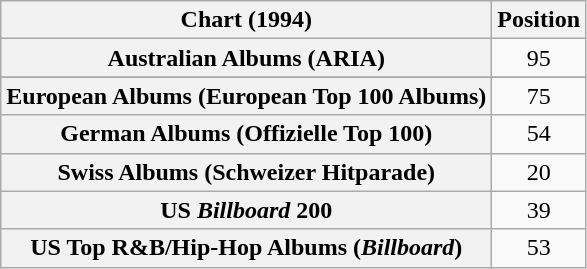<table class="wikitable plainrowheaders sortable" style="text-align:center">
<tr>
<th scope="col">Chart (1994)</th>
<th scope="col">Position</th>
</tr>
<tr>
<th scope="row">Australian Albums (ARIA)</th>
<td>95</td>
</tr>
<tr>
</tr>
<tr>
<th scope="row">European Albums (European Top 100 Albums)</th>
<td>75</td>
</tr>
<tr>
<th scope="row">German Albums (Offizielle Top 100)</th>
<td>54</td>
</tr>
<tr>
<th scope="row">Swiss Albums (Schweizer Hitparade)</th>
<td>20</td>
</tr>
<tr>
<th scope="row">US <em>Billboard</em> 200</th>
<td>39</td>
</tr>
<tr>
<th scope="row">US Top R&B/Hip-Hop Albums (<em>Billboard</em>)</th>
<td>53</td>
</tr>
</table>
